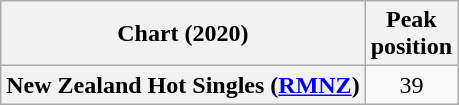<table class="wikitable plainrowheaders" style="text-align:center">
<tr>
<th scope="col">Chart (2020)</th>
<th scope="col">Peak<br>position</th>
</tr>
<tr>
<th scope="row">New Zealand Hot Singles (<a href='#'>RMNZ</a>)</th>
<td>39</td>
</tr>
</table>
